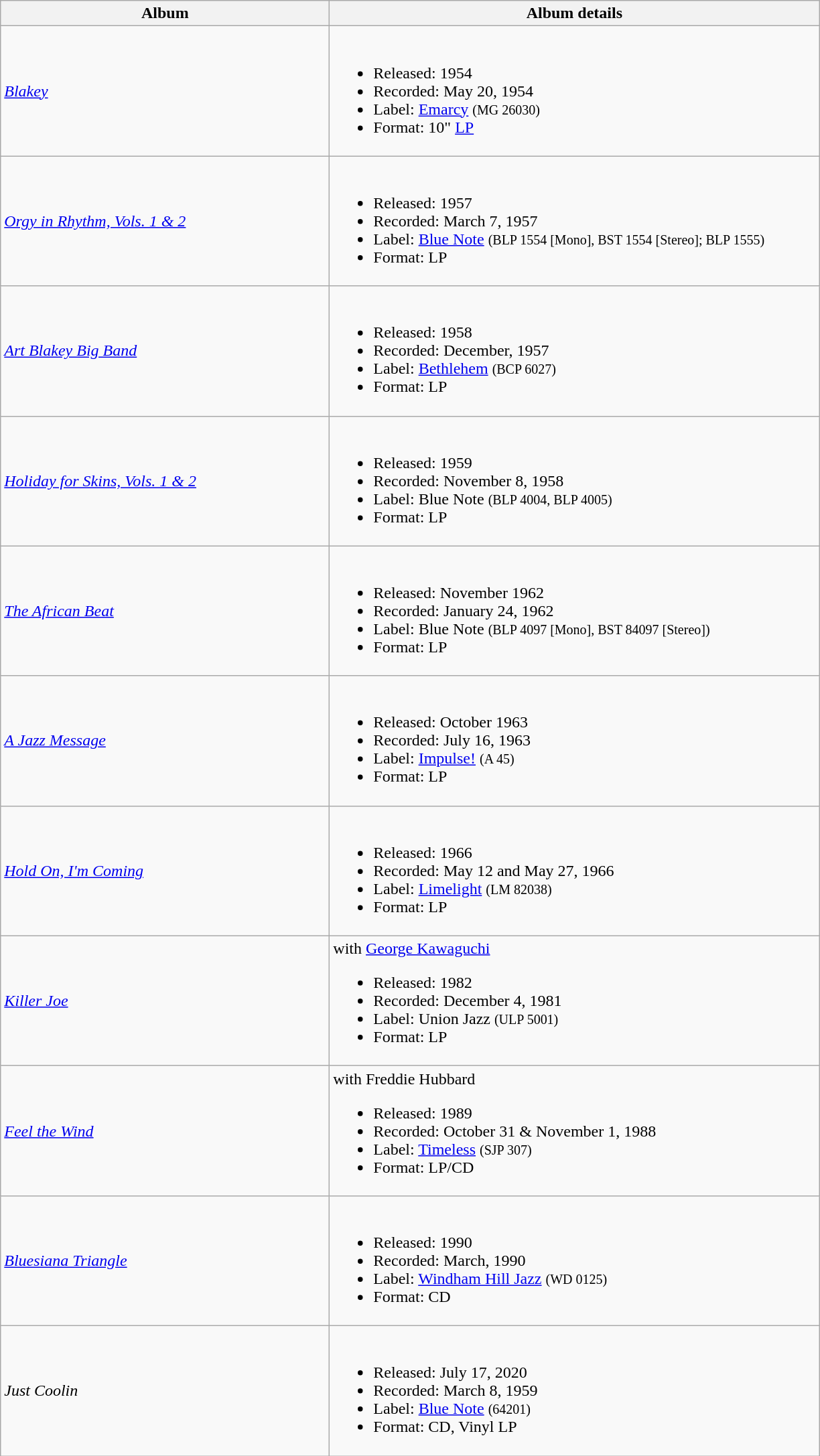<table class="wikitable">
<tr>
<th style="width:20em">Album</th>
<th style="width:30em">Album details</th>
</tr>
<tr>
<td><a href='#'><em>Blakey</em></a></td>
<td><br><ul><li>Released: 1954</li><li>Recorded: May 20, 1954</li><li>Label: <a href='#'>Emarcy</a> <small>(MG 26030)</small></li><li>Format: 10" <a href='#'>LP</a></li></ul></td>
</tr>
<tr>
<td><a href='#'><em>Orgy in Rhythm, Vols. 1 & 2</em></a></td>
<td><br><ul><li>Released: 1957</li><li>Recorded: March 7, 1957</li><li>Label: <a href='#'>Blue Note</a> <small>(BLP 1554 [Mono], BST 1554 [Stereo]; BLP 1555)</small></li><li>Format: LP</li></ul></td>
</tr>
<tr>
<td><em><a href='#'>Art Blakey Big Band</a></em></td>
<td><br><ul><li>Released: 1958</li><li>Recorded: December, 1957</li><li>Label: <a href='#'>Bethlehem</a> <small>(BCP 6027)</small></li><li>Format: LP</li></ul></td>
</tr>
<tr>
<td><a href='#'><em>Holiday for Skins, Vols. 1 & 2</em></a></td>
<td><br><ul><li>Released: 1959</li><li>Recorded: November 8, 1958</li><li>Label: Blue Note <small>(BLP 4004, BLP 4005)</small></li><li>Format: LP</li></ul></td>
</tr>
<tr>
<td><em><a href='#'>The African Beat</a></em></td>
<td><br><ul><li>Released: November 1962</li><li>Recorded: January 24, 1962</li><li>Label: Blue Note <small>(BLP 4097 [Mono], BST 84097 [Stereo])</small></li><li>Format: LP</li></ul></td>
</tr>
<tr>
<td><em><a href='#'>A Jazz Message</a></em></td>
<td><br><ul><li>Released: October 1963</li><li>Recorded: July 16, 1963</li><li>Label: <a href='#'>Impulse!</a> <small>(A 45)</small></li><li>Format: LP</li></ul></td>
</tr>
<tr>
<td><a href='#'><em>Hold On, I'm Coming</em></a></td>
<td><br><ul><li>Released: 1966</li><li>Recorded: May 12 and May 27, 1966</li><li>Label: <a href='#'>Limelight</a> <small>(LM 82038)</small></li><li>Format: LP</li></ul></td>
</tr>
<tr>
<td><a href='#'><em>Killer Joe</em></a></td>
<td>with <a href='#'>George Kawaguchi</a><br><ul><li>Released: 1982</li><li>Recorded: December 4, 1981</li><li>Label: Union Jazz <small>(ULP 5001)</small></li><li>Format: LP</li></ul></td>
</tr>
<tr>
<td><em><a href='#'>Feel the Wind</a></em></td>
<td>with Freddie Hubbard<br><ul><li>Released: 1989</li><li>Recorded: October 31 & November 1, 1988</li><li>Label: <a href='#'>Timeless</a> <small>(SJP 307)</small></li><li>Format: LP/CD</li></ul></td>
</tr>
<tr>
<td><em><a href='#'>Bluesiana Triangle</a></em></td>
<td><br><ul><li>Released: 1990</li><li>Recorded: March, 1990</li><li>Label: <a href='#'>Windham Hill Jazz</a> <small>(WD 0125)</small></li><li>Format: CD</li></ul></td>
</tr>
<tr>
<td><em>Just Coolin<strong></td>
<td><br><ul><li>Released: July 17, 2020</li><li>Recorded: March 8, 1959</li><li>Label: <a href='#'>Blue Note</a> <small>(64201)</small></li><li>Format: CD, Vinyl LP</li></ul></td>
</tr>
</table>
